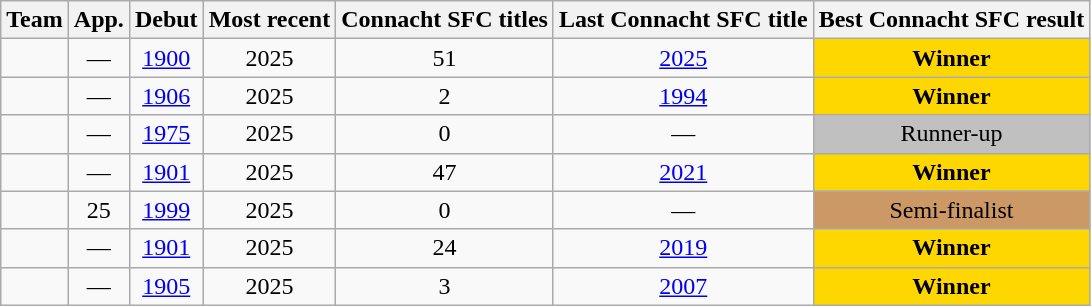<table class="wikitable sortable" style="text-align:center">
<tr>
<th>Team</th>
<th>App.</th>
<th>Debut</th>
<th>Most recent</th>
<th>Connacht SFC titles</th>
<th>Last Connacht SFC title</th>
<th>Best Connacht SFC result</th>
</tr>
<tr>
<td style="text-align:left"></td>
<td>—</td>
<td><a href='#'>1900</a></td>
<td>2025</td>
<td>51</td>
<td><a href='#'>2025</a></td>
<td bgcolor=gold><strong>Winner</strong></td>
</tr>
<tr>
<td style="text-align:left"></td>
<td>—</td>
<td><a href='#'>1906</a></td>
<td>2025</td>
<td>2</td>
<td><a href='#'>1994</a></td>
<td bgcolor=gold><strong>Winner</strong></td>
</tr>
<tr>
<td style="text-align:left"></td>
<td>—</td>
<td><a href='#'>1975</a></td>
<td>2025</td>
<td>0</td>
<td>—</td>
<td bgcolor=silver>Runner-up</td>
</tr>
<tr>
<td style="text-align:left"></td>
<td>—</td>
<td><a href='#'>1901</a></td>
<td>2025</td>
<td>47</td>
<td><a href='#'>2021</a></td>
<td bgcolor=gold><strong>Winner</strong></td>
</tr>
<tr>
<td style="text-align:left"></td>
<td>25</td>
<td><a href='#'>1999</a></td>
<td>2025</td>
<td>0</td>
<td>—</td>
<td bgcolor=#cc9966>Semi-finalist</td>
</tr>
<tr>
<td style="text-align:left"></td>
<td>—</td>
<td><a href='#'>1901</a></td>
<td>2025</td>
<td>24</td>
<td><a href='#'>2019</a></td>
<td bgcolor=gold><strong>Winner</strong></td>
</tr>
<tr>
<td style="text-align:left"></td>
<td>—</td>
<td><a href='#'>1905</a></td>
<td>2025</td>
<td>3</td>
<td><a href='#'>2007</a></td>
<td bgcolor=gold><strong>Winner</strong></td>
</tr>
</table>
